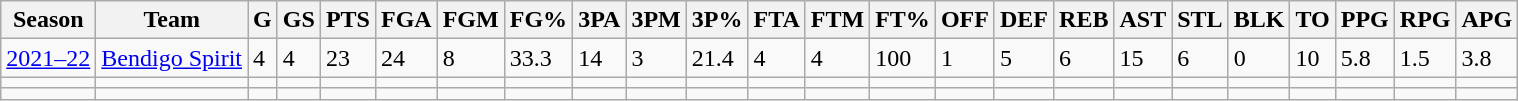<table class="wikitable">
<tr>
<th>Season</th>
<th>Team</th>
<th>G</th>
<th>GS</th>
<th>PTS</th>
<th>FGA</th>
<th>FGM</th>
<th>FG%</th>
<th>3PA</th>
<th>3PM</th>
<th>3P%</th>
<th>FTA</th>
<th>FTM</th>
<th>FT%</th>
<th>OFF</th>
<th>DEF</th>
<th>REB</th>
<th>AST</th>
<th>STL</th>
<th>BLK</th>
<th>TO</th>
<th>PPG</th>
<th>RPG</th>
<th>APG</th>
</tr>
<tr>
<td><a href='#'>2021–22</a></td>
<td><a href='#'>Bendigo Spirit</a></td>
<td>4</td>
<td>4</td>
<td>23</td>
<td>24</td>
<td>8</td>
<td>33.3</td>
<td>14</td>
<td>3</td>
<td>21.4</td>
<td>4</td>
<td>4</td>
<td>100</td>
<td>1</td>
<td>5</td>
<td>6</td>
<td>15</td>
<td>6</td>
<td>0</td>
<td>10</td>
<td>5.8</td>
<td>1.5</td>
<td>3.8</td>
</tr>
<tr>
<td></td>
<td></td>
<td></td>
<td></td>
<td></td>
<td></td>
<td></td>
<td></td>
<td></td>
<td></td>
<td></td>
<td></td>
<td></td>
<td></td>
<td></td>
<td></td>
<td></td>
<td></td>
<td></td>
<td></td>
<td></td>
<td></td>
<td></td>
<td></td>
</tr>
<tr>
<td></td>
<td></td>
<td></td>
<td></td>
<td></td>
<td></td>
<td></td>
<td></td>
<td></td>
<td></td>
<td></td>
<td></td>
<td></td>
<td></td>
<td></td>
<td></td>
<td></td>
<td></td>
<td></td>
<td></td>
<td></td>
<td></td>
<td></td>
<td></td>
</tr>
</table>
